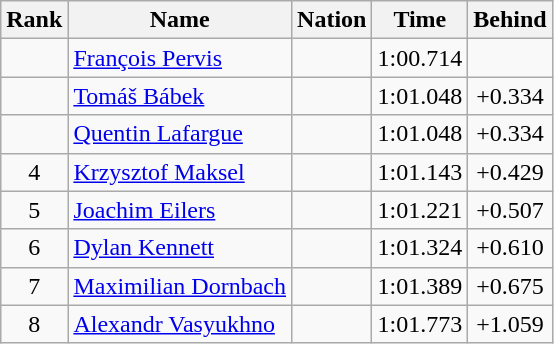<table class="wikitable sortable" style="text-align:center">
<tr>
<th>Rank</th>
<th>Name</th>
<th>Nation</th>
<th>Time</th>
<th>Behind</th>
</tr>
<tr>
<td></td>
<td align=left><a href='#'>François Pervis</a></td>
<td align=left></td>
<td>1:00.714</td>
<td></td>
</tr>
<tr>
<td></td>
<td align=left><a href='#'>Tomáš Bábek</a></td>
<td align=left></td>
<td>1:01.048</td>
<td>+0.334</td>
</tr>
<tr>
<td></td>
<td align=left><a href='#'>Quentin Lafargue</a></td>
<td align=left></td>
<td>1:01.048</td>
<td>+0.334</td>
</tr>
<tr>
<td>4</td>
<td align=left><a href='#'>Krzysztof Maksel</a></td>
<td align=left></td>
<td>1:01.143</td>
<td>+0.429</td>
</tr>
<tr>
<td>5</td>
<td align=left><a href='#'>Joachim Eilers</a></td>
<td align=left></td>
<td>1:01.221</td>
<td>+0.507</td>
</tr>
<tr>
<td>6</td>
<td align=left><a href='#'>Dylan Kennett</a></td>
<td align=left></td>
<td>1:01.324</td>
<td>+0.610</td>
</tr>
<tr>
<td>7</td>
<td align=left><a href='#'>Maximilian Dornbach</a></td>
<td align=left></td>
<td>1:01.389</td>
<td>+0.675</td>
</tr>
<tr>
<td>8</td>
<td align=left><a href='#'>Alexandr Vasyukhno</a></td>
<td align=left></td>
<td>1:01.773</td>
<td>+1.059</td>
</tr>
</table>
